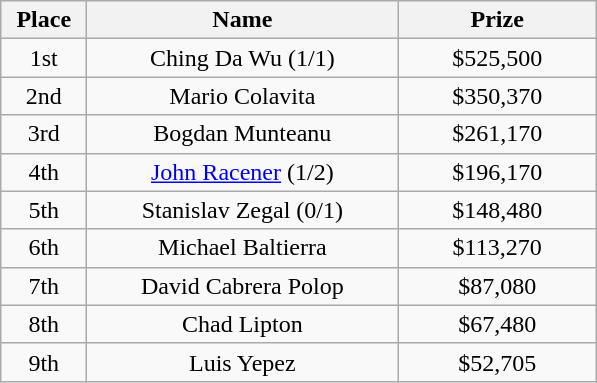<table class="wikitable">
<tr>
<th width="50">Place</th>
<th width="200">Name</th>
<th width="125">Prize</th>
</tr>
<tr>
<td align=center>1st</td>
<td align=center> Ching Da Wu (1/1)</td>
<td align=center>$525,500</td>
</tr>
<tr>
<td align=center>2nd</td>
<td align=center> Mario Colavita</td>
<td align=center>$350,370</td>
</tr>
<tr>
<td align=center>3rd</td>
<td align=center> Bogdan Munteanu</td>
<td align=center>$261,170</td>
</tr>
<tr>
<td align=center>4th</td>
<td align=center> <a href='#'>John Racener</a> (1/2)</td>
<td align=center>$196,170</td>
</tr>
<tr>
<td align=center>5th</td>
<td align=center> Stanislav Zegal (0/1)</td>
<td align=center>$148,480</td>
</tr>
<tr>
<td align=center>6th</td>
<td align=center> Michael Baltierra</td>
<td align=center>$113,270</td>
</tr>
<tr>
<td align=center>7th</td>
<td align=center> David Cabrera Polop</td>
<td align=center>$87,080</td>
</tr>
<tr>
<td align=center>8th</td>
<td align=center> Chad Lipton</td>
<td align=center>$67,480</td>
</tr>
<tr>
<td align=center>9th</td>
<td align=center> Luis Yepez</td>
<td align=center>$52,705</td>
</tr>
</table>
